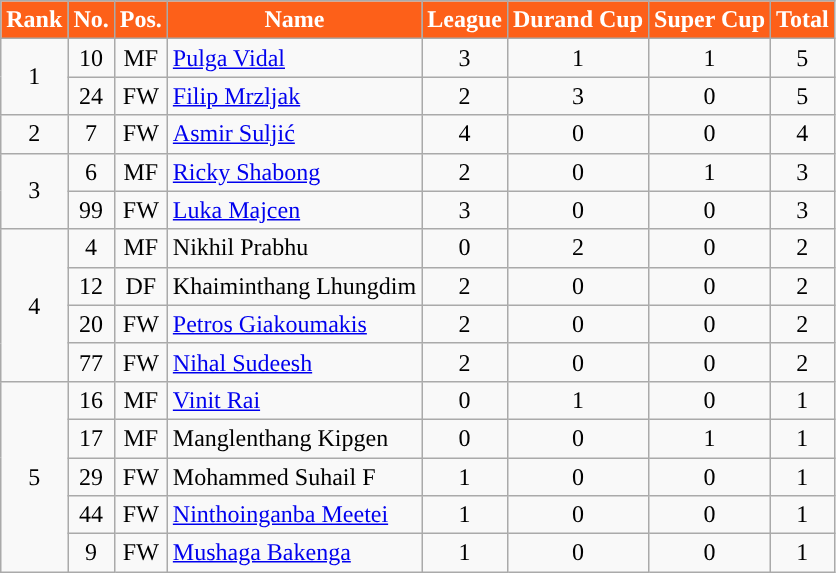<table class="wikitable" style="font-size; text-align: center;">
<tr>
<th style="background:#FD6019; color:#FFFFFF; text-align:center;">Rank</th>
<th style="background:#FD6019; color:#FFFFFF; text-align:center;">No.</th>
<th style="background:#FD6019; color:#FFFFFF; text-align:center;">Pos.</th>
<th style="background:#FD6019; color:#FFFFFF; text-align:center;">Name</th>
<th style="background:#FD6019; color:#FFFFFF; text-align:center;">League</th>
<th style="background:#FD6019; color:#FFFFFF; text-align:center;">Durand Cup</th>
<th style="background:#FD6019; color:#FFFFFF; text-align:center;">Super Cup</th>
<th style="background:#FD6019; color:#FFFFFF; text-align:center;">Total</th>
</tr>
<tr>
<td rowspan="2">1</td>
<td>10</td>
<td>MF</td>
<td align="left"><a href='#'>Pulga Vidal</a></td>
<td>3</td>
<td>1</td>
<td>1</td>
<td>5</td>
</tr>
<tr>
<td>24</td>
<td>FW</td>
<td align="left"><a href='#'>Filip Mrzljak</a></td>
<td>2</td>
<td>3</td>
<td>0</td>
<td>5</td>
</tr>
<tr>
<td>2</td>
<td>7</td>
<td>FW</td>
<td align="left"><a href='#'>Asmir Suljić</a></td>
<td>4</td>
<td>0</td>
<td>0</td>
<td>4</td>
</tr>
<tr>
<td rowspan="2">3</td>
<td>6</td>
<td>MF</td>
<td align="left"><a href='#'>Ricky Shabong</a></td>
<td>2</td>
<td>0</td>
<td>1</td>
<td>3</td>
</tr>
<tr>
<td>99</td>
<td>FW</td>
<td align="left"><a href='#'>Luka Majcen</a></td>
<td>3</td>
<td>0</td>
<td>0</td>
<td>3</td>
</tr>
<tr>
<td rowspan="4">4</td>
<td>4</td>
<td>MF</td>
<td align="left">Nikhil Prabhu</td>
<td>0</td>
<td>2</td>
<td>0</td>
<td>2</td>
</tr>
<tr>
<td>12</td>
<td>DF</td>
<td align="left">Khaiminthang Lhungdim</td>
<td>2</td>
<td>0</td>
<td>0</td>
<td>2</td>
</tr>
<tr>
<td>20</td>
<td>FW</td>
<td align="left"><a href='#'>Petros Giakoumakis</a></td>
<td>2</td>
<td>0</td>
<td>0</td>
<td>2</td>
</tr>
<tr>
<td>77</td>
<td>FW</td>
<td align="left"><a href='#'>Nihal Sudeesh</a></td>
<td>2</td>
<td>0</td>
<td>0</td>
<td>2</td>
</tr>
<tr>
<td rowspan="5">5</td>
<td>16</td>
<td>MF</td>
<td align="left"><a href='#'>Vinit Rai</a></td>
<td>0</td>
<td>1</td>
<td>0</td>
<td>1</td>
</tr>
<tr>
<td>17</td>
<td>MF</td>
<td align="left">Manglenthang Kipgen</td>
<td>0</td>
<td>0</td>
<td>1</td>
<td>1</td>
</tr>
<tr>
<td>29</td>
<td>FW</td>
<td align="left">Mohammed Suhail F</td>
<td>1</td>
<td>0</td>
<td>0</td>
<td>1</td>
</tr>
<tr>
<td>44</td>
<td>FW</td>
<td align="left"><a href='#'>Ninthoinganba Meetei</a></td>
<td>1</td>
<td>0</td>
<td>0</td>
<td>1</td>
</tr>
<tr>
<td>9</td>
<td>FW</td>
<td align="left"><a href='#'>Mushaga Bakenga</a></td>
<td>1</td>
<td>0</td>
<td>0</td>
<td>1</td>
</tr>
</table>
